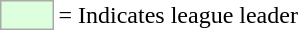<table>
<tr>
<td style="background:#DDFFDD; border:1px solid #aaa; width:2em;"></td>
<td>= Indicates league leader</td>
</tr>
</table>
